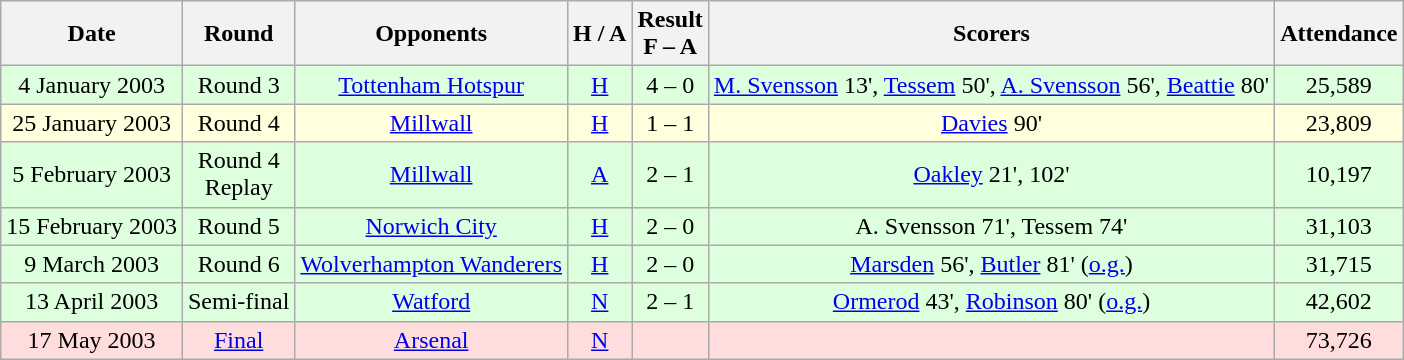<table class="wikitable" style="text-align:center">
<tr>
<th>Date</th>
<th>Round</th>
<th>Opponents</th>
<th>H / A</th>
<th>Result<br>F – A</th>
<th>Scorers</th>
<th>Attendance</th>
</tr>
<tr bgcolor="#ddffdd">
<td>4 January 2003</td>
<td>Round 3</td>
<td><a href='#'>Tottenham Hotspur</a></td>
<td><a href='#'>H</a></td>
<td>4 – 0</td>
<td><a href='#'>M. Svensson</a> 13', <a href='#'>Tessem</a> 50', <a href='#'>A. Svensson</a> 56', <a href='#'>Beattie</a> 80'</td>
<td>25,589</td>
</tr>
<tr bgcolor="#ffffdd">
<td>25 January 2003</td>
<td>Round 4</td>
<td><a href='#'>Millwall</a></td>
<td><a href='#'>H</a></td>
<td>1 – 1</td>
<td><a href='#'>Davies</a> 90'</td>
<td>23,809</td>
</tr>
<tr bgcolor="#ddffdd">
<td>5 February 2003</td>
<td>Round 4<br>Replay</td>
<td><a href='#'>Millwall</a></td>
<td><a href='#'>A</a></td>
<td>2 – 1<br> </td>
<td><a href='#'>Oakley</a> 21', 102'</td>
<td>10,197</td>
</tr>
<tr bgcolor="#ddffdd">
<td>15 February 2003</td>
<td>Round 5</td>
<td><a href='#'>Norwich City</a></td>
<td><a href='#'>H</a></td>
<td>2 – 0</td>
<td>A. Svensson 71', Tessem 74'</td>
<td>31,103</td>
</tr>
<tr bgcolor="#ddffdd">
<td>9 March 2003</td>
<td>Round 6</td>
<td><a href='#'>Wolverhampton Wanderers</a></td>
<td><a href='#'>H</a></td>
<td>2 – 0</td>
<td><a href='#'>Marsden</a> 56', <a href='#'>Butler</a> 81' (<a href='#'>o.g.</a>)</td>
<td>31,715</td>
</tr>
<tr bgcolor="#ddffdd">
<td>13 April 2003</td>
<td>Semi-final</td>
<td><a href='#'>Watford</a></td>
<td><a href='#'>N</a></td>
<td>2 – 1</td>
<td><a href='#'>Ormerod</a> 43', <a href='#'>Robinson</a> 80' (<a href='#'>o.g.</a>)</td>
<td>42,602</td>
</tr>
<tr bgcolor="#ffdddd">
<td>17 May 2003</td>
<td><a href='#'>Final</a></td>
<td><a href='#'>Arsenal</a></td>
<td><a href='#'>N</a></td>
<td></td>
<td></td>
<td>73,726</td>
</tr>
</table>
